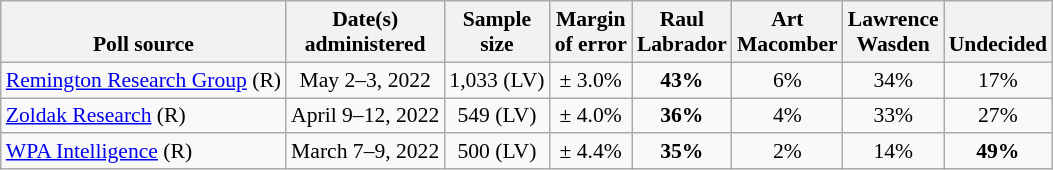<table class="wikitable" style="font-size:90%;text-align:center;">
<tr valign=bottom>
<th>Poll source</th>
<th>Date(s)<br>administered</th>
<th>Sample<br>size</th>
<th>Margin<br>of error</th>
<th style="width:60px;">Raul<br>Labrador</th>
<th style="width:60px;">Art<br>Macomber</th>
<th style="width:60px;">Lawrence<br>Wasden</th>
<th>Undecided</th>
</tr>
<tr>
<td style="text-align:left;"><a href='#'>Remington Research Group</a> (R)</td>
<td>May 2–3, 2022</td>
<td>1,033 (LV)</td>
<td>± 3.0%</td>
<td><strong>43%</strong></td>
<td>6%</td>
<td>34%</td>
<td>17%</td>
</tr>
<tr>
<td style="text-align:left;"><a href='#'>Zoldak Research</a> (R)</td>
<td>April 9–12, 2022</td>
<td>549 (LV)</td>
<td>± 4.0%</td>
<td><strong>36%</strong></td>
<td>4%</td>
<td>33%</td>
<td>27%</td>
</tr>
<tr>
<td style="text-align:left;"><a href='#'>WPA Intelligence</a> (R)</td>
<td>March 7–9, 2022</td>
<td>500 (LV)</td>
<td>± 4.4%</td>
<td><strong>35%</strong></td>
<td>2%</td>
<td>14%</td>
<td><strong>49%</strong></td>
</tr>
</table>
